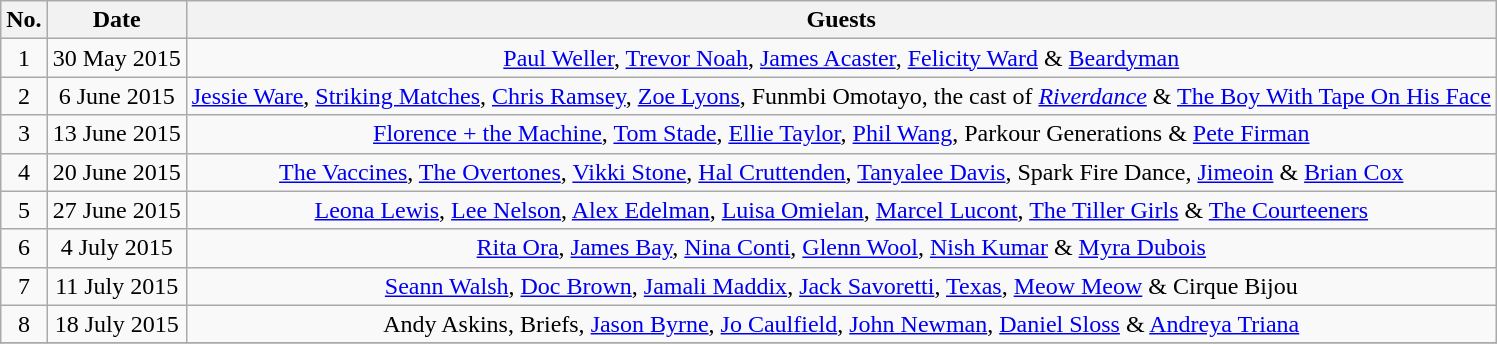<table class="wikitable" style="text-align:center;">
<tr>
<th>No.</th>
<th>Date</th>
<th>Guests</th>
</tr>
<tr>
<td>1</td>
<td>30 May 2015</td>
<td><a href='#'>Paul Weller</a>, <a href='#'>Trevor Noah</a>, <a href='#'>James Acaster</a>, <a href='#'>Felicity Ward</a> & <a href='#'>Beardyman</a></td>
</tr>
<tr>
<td>2</td>
<td>6 June 2015</td>
<td><a href='#'>Jessie Ware</a>, <a href='#'>Striking Matches</a>, <a href='#'>Chris Ramsey</a>, <a href='#'>Zoe Lyons</a>, Funmbi Omotayo, the cast of <em><a href='#'>Riverdance</a></em> & <a href='#'>The Boy With Tape On His Face</a></td>
</tr>
<tr>
<td>3</td>
<td>13 June 2015</td>
<td><a href='#'>Florence + the Machine</a>, <a href='#'>Tom Stade</a>, <a href='#'>Ellie Taylor</a>, <a href='#'>Phil Wang</a>, Parkour Generations & <a href='#'>Pete Firman</a></td>
</tr>
<tr>
<td>4</td>
<td>20 June 2015</td>
<td><a href='#'>The Vaccines</a>, <a href='#'>The Overtones</a>, <a href='#'>Vikki Stone</a>, <a href='#'>Hal Cruttenden</a>, <a href='#'>Tanyalee Davis</a>, Spark Fire Dance, <a href='#'>Jimeoin</a> & <a href='#'>Brian Cox</a></td>
</tr>
<tr>
<td>5</td>
<td>27 June 2015</td>
<td><a href='#'>Leona Lewis</a>, <a href='#'>Lee Nelson</a>, <a href='#'>Alex Edelman</a>, <a href='#'>Luisa Omielan</a>, <a href='#'>Marcel Lucont</a>, <a href='#'>The Tiller Girls</a> & <a href='#'>The Courteeners</a></td>
</tr>
<tr>
<td>6</td>
<td>4 July 2015</td>
<td><a href='#'>Rita Ora</a>, <a href='#'>James Bay</a>, <a href='#'>Nina Conti</a>, <a href='#'>Glenn Wool</a>, <a href='#'>Nish Kumar</a> & <a href='#'>Myra Dubois</a></td>
</tr>
<tr>
<td>7</td>
<td>11 July 2015</td>
<td><a href='#'>Seann Walsh</a>, <a href='#'>Doc Brown</a>, <a href='#'>Jamali Maddix</a>, <a href='#'>Jack Savoretti</a>, <a href='#'>Texas</a>, <a href='#'>Meow Meow</a> & Cirque Bijou</td>
</tr>
<tr>
<td>8</td>
<td>18 July 2015</td>
<td>Andy Askins, Briefs, <a href='#'>Jason Byrne</a>, <a href='#'>Jo Caulfield</a>, <a href='#'>John Newman</a>, <a href='#'>Daniel Sloss</a> & <a href='#'>Andreya Triana</a></td>
</tr>
<tr>
</tr>
</table>
